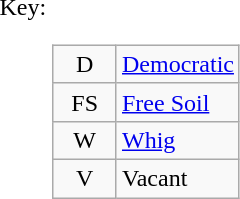<table>
<tr valign=top>
<td>Key:</td>
<td><br><table class=wikitable>
<tr>
<td align=center width=35px >D</td>
<td><a href='#'>Democratic</a></td>
</tr>
<tr>
<td align=center width=35px >FS</td>
<td><a href='#'>Free Soil</a></td>
</tr>
<tr>
<td align=center width=35px >W</td>
<td><a href='#'>Whig</a></td>
</tr>
<tr>
<td align=center width=35px >V</td>
<td>Vacant</td>
</tr>
</table>
</td>
</tr>
</table>
